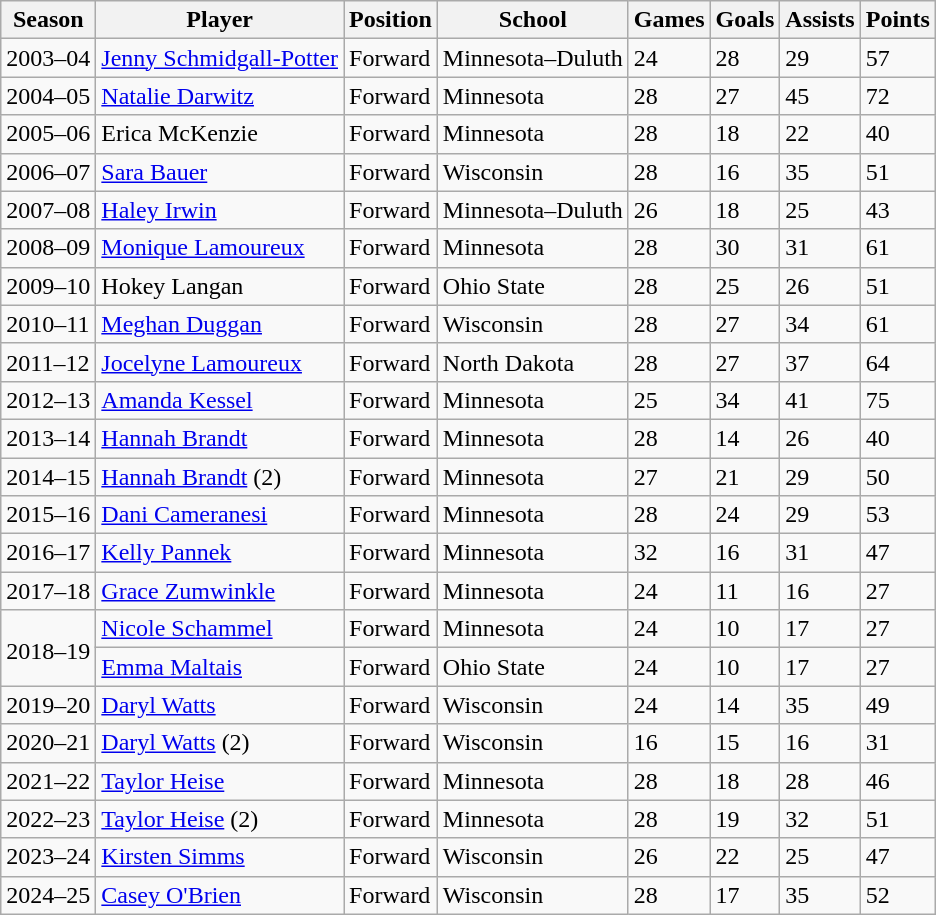<table class="sortable wikitable">
<tr>
<th>Season</th>
<th>Player</th>
<th>Position</th>
<th>School</th>
<th>Games</th>
<th>Goals</th>
<th>Assists</th>
<th>Points</th>
</tr>
<tr>
<td>2003–04</td>
<td><a href='#'>Jenny Schmidgall-Potter</a></td>
<td>Forward</td>
<td>Minnesota–Duluth</td>
<td>24</td>
<td>28</td>
<td>29</td>
<td>57</td>
</tr>
<tr>
<td>2004–05</td>
<td><a href='#'>Natalie Darwitz</a></td>
<td>Forward</td>
<td>Minnesota</td>
<td>28</td>
<td>27</td>
<td>45</td>
<td>72</td>
</tr>
<tr>
<td>2005–06</td>
<td>Erica McKenzie</td>
<td>Forward</td>
<td>Minnesota</td>
<td>28</td>
<td>18</td>
<td>22</td>
<td>40</td>
</tr>
<tr>
<td>2006–07</td>
<td><a href='#'>Sara Bauer</a></td>
<td>Forward</td>
<td>Wisconsin</td>
<td>28</td>
<td>16</td>
<td>35</td>
<td>51</td>
</tr>
<tr>
<td>2007–08</td>
<td><a href='#'>Haley Irwin</a></td>
<td>Forward</td>
<td>Minnesota–Duluth</td>
<td>26</td>
<td>18</td>
<td>25</td>
<td>43</td>
</tr>
<tr>
<td>2008–09</td>
<td><a href='#'>Monique Lamoureux</a></td>
<td>Forward</td>
<td>Minnesota</td>
<td>28</td>
<td>30</td>
<td>31</td>
<td>61</td>
</tr>
<tr>
<td>2009–10</td>
<td>Hokey Langan</td>
<td>Forward</td>
<td>Ohio State</td>
<td>28</td>
<td>25</td>
<td>26</td>
<td>51</td>
</tr>
<tr>
<td>2010–11</td>
<td><a href='#'>Meghan Duggan</a></td>
<td>Forward</td>
<td>Wisconsin</td>
<td>28</td>
<td>27</td>
<td>34</td>
<td>61</td>
</tr>
<tr>
<td>2011–12</td>
<td><a href='#'>Jocelyne Lamoureux</a></td>
<td>Forward</td>
<td>North Dakota</td>
<td>28</td>
<td>27</td>
<td>37</td>
<td>64</td>
</tr>
<tr>
<td>2012–13</td>
<td><a href='#'>Amanda Kessel</a></td>
<td>Forward</td>
<td>Minnesota</td>
<td>25</td>
<td>34</td>
<td>41</td>
<td>75</td>
</tr>
<tr>
<td>2013–14</td>
<td><a href='#'>Hannah Brandt</a></td>
<td>Forward</td>
<td>Minnesota</td>
<td>28</td>
<td>14</td>
<td>26</td>
<td>40</td>
</tr>
<tr>
<td>2014–15</td>
<td><a href='#'>Hannah Brandt</a> (2)</td>
<td>Forward</td>
<td>Minnesota</td>
<td>27</td>
<td>21</td>
<td>29</td>
<td>50</td>
</tr>
<tr>
<td>2015–16</td>
<td><a href='#'>Dani Cameranesi</a></td>
<td>Forward</td>
<td>Minnesota</td>
<td>28</td>
<td>24</td>
<td>29</td>
<td>53</td>
</tr>
<tr>
<td>2016–17</td>
<td><a href='#'>Kelly Pannek</a></td>
<td>Forward</td>
<td>Minnesota</td>
<td>32</td>
<td>16</td>
<td>31</td>
<td>47</td>
</tr>
<tr>
<td>2017–18</td>
<td><a href='#'>Grace Zumwinkle</a></td>
<td>Forward</td>
<td>Minnesota</td>
<td>24</td>
<td>11</td>
<td>16</td>
<td>27</td>
</tr>
<tr>
<td rowspan="2">2018–19<sup></sup></td>
<td><a href='#'>Nicole Schammel</a></td>
<td>Forward</td>
<td>Minnesota</td>
<td>24</td>
<td>10</td>
<td>17</td>
<td>27</td>
</tr>
<tr>
<td><a href='#'>Emma Maltais</a></td>
<td>Forward</td>
<td>Ohio State</td>
<td>24</td>
<td>10</td>
<td>17</td>
<td>27</td>
</tr>
<tr>
<td>2019–20</td>
<td><a href='#'>Daryl Watts</a></td>
<td>Forward</td>
<td>Wisconsin</td>
<td>24</td>
<td>14</td>
<td>35</td>
<td>49</td>
</tr>
<tr>
<td>2020–21</td>
<td><a href='#'>Daryl Watts</a> (2)</td>
<td>Forward</td>
<td>Wisconsin</td>
<td>16</td>
<td>15</td>
<td>16</td>
<td>31</td>
</tr>
<tr>
<td>2021–22</td>
<td><a href='#'>Taylor Heise</a></td>
<td>Forward</td>
<td>Minnesota</td>
<td>28</td>
<td>18</td>
<td>28</td>
<td>46</td>
</tr>
<tr>
<td>2022–23</td>
<td><a href='#'>Taylor Heise</a> (2)</td>
<td>Forward</td>
<td>Minnesota</td>
<td>28</td>
<td>19</td>
<td>32</td>
<td>51</td>
</tr>
<tr>
<td>2023–24</td>
<td><a href='#'>Kirsten Simms</a></td>
<td>Forward</td>
<td>Wisconsin</td>
<td>26</td>
<td>22</td>
<td>25</td>
<td>47</td>
</tr>
<tr>
<td>2024–25</td>
<td><a href='#'>Casey O'Brien</a></td>
<td>Forward</td>
<td>Wisconsin</td>
<td>28</td>
<td>17</td>
<td>35</td>
<td>52</td>
</tr>
</table>
